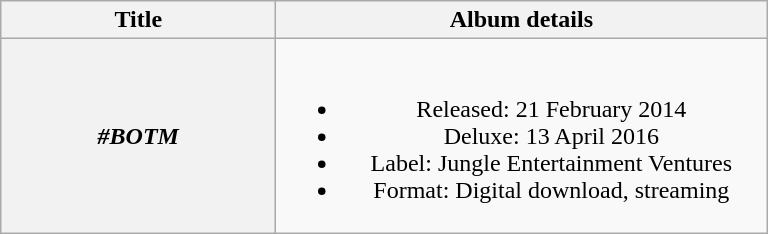<table class="wikitable plainrowheaders" style="text-align:center;">
<tr>
<th scope="col" style="width:11em;">Title</th>
<th scope="col" style="width:20em;">Album details</th>
</tr>
<tr>
<th scope="row"><em>#BOTM</em></th>
<td><br><ul><li>Released: 21 February 2014</li><li>Deluxe: 13 April 2016</li><li>Label: Jungle Entertainment Ventures</li><li>Format: Digital download, streaming</li></ul></td>
</tr>
</table>
